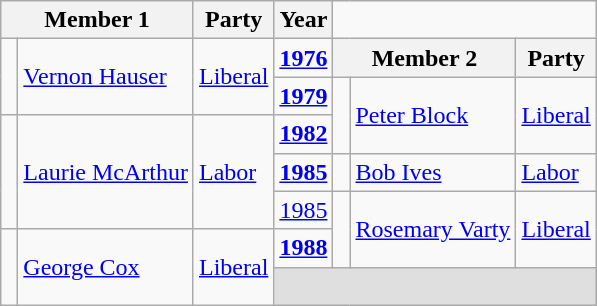<table class="wikitable">
<tr>
<th colspan="2">Member 1</th>
<th>Party</th>
<th>Year</th>
</tr>
<tr>
<td rowspan=2 > </td>
<td rowspan=2><a href='#'>Vernon Hauser</a></td>
<td rowspan=2><a href='#'>Liberal</a></td>
<td><strong><a href='#'>1976</a></strong></td>
<th colspan="2">Member 2</th>
<th>Party</th>
</tr>
<tr>
<td><strong><a href='#'>1979</a></strong></td>
<td rowspan=2 > </td>
<td rowspan=2><a href='#'>Peter Block</a></td>
<td rowspan=2><a href='#'>Liberal</a></td>
</tr>
<tr>
<td rowspan=3 > </td>
<td rowspan=3><a href='#'>Laurie McArthur</a></td>
<td rowspan=3><a href='#'>Labor</a></td>
<td><strong><a href='#'>1982</a></strong></td>
</tr>
<tr>
<td><strong><a href='#'>1985</a></strong></td>
<td> </td>
<td><a href='#'>Bob Ives</a></td>
<td><a href='#'>Labor</a></td>
</tr>
<tr>
<td><a href='#'>1985</a></td>
<td rowspan=2 > </td>
<td rowspan=2><a href='#'>Rosemary Varty</a></td>
<td rowspan=2><a href='#'>Liberal</a></td>
</tr>
<tr>
<td rowspan=2 > </td>
<td rowspan=2><a href='#'>George Cox</a></td>
<td rowspan=2><a href='#'>Liberal</a></td>
<td><strong><a href='#'>1988</a></strong></td>
</tr>
<tr>
<td colspan=4  bgcolor=#DFDFDF> </td>
</tr>
</table>
